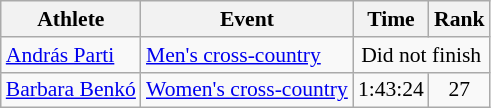<table class=wikitable style="font-size:90%;">
<tr>
<th>Athlete</th>
<th>Event</th>
<th>Time</th>
<th>Rank</th>
</tr>
<tr align=center>
<td align=left><a href='#'>András Parti</a></td>
<td align=left><a href='#'>Men's cross-country</a></td>
<td colspan=2>Did not finish</td>
</tr>
<tr align=center>
<td align=left><a href='#'>Barbara Benkó</a></td>
<td align=left><a href='#'>Women's cross-country</a></td>
<td>1:43:24</td>
<td>27</td>
</tr>
</table>
